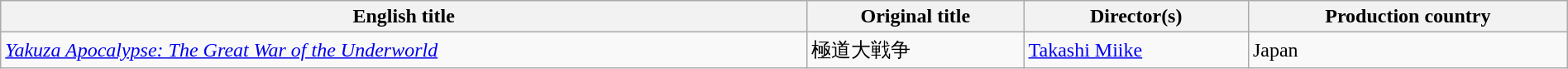<table class="wikitable" style="width:100%;" cellpadding="5">
<tr>
<th scope="col">English title</th>
<th scope="col">Original title</th>
<th scope="col">Director(s)</th>
<th scope="col">Production country</th>
</tr>
<tr>
<td><em><a href='#'>Yakuza Apocalypse: The Great War of the Underworld</a></em></td>
<td>極道大戦争</td>
<td><a href='#'>Takashi Miike</a></td>
<td>Japan</td>
</tr>
</table>
